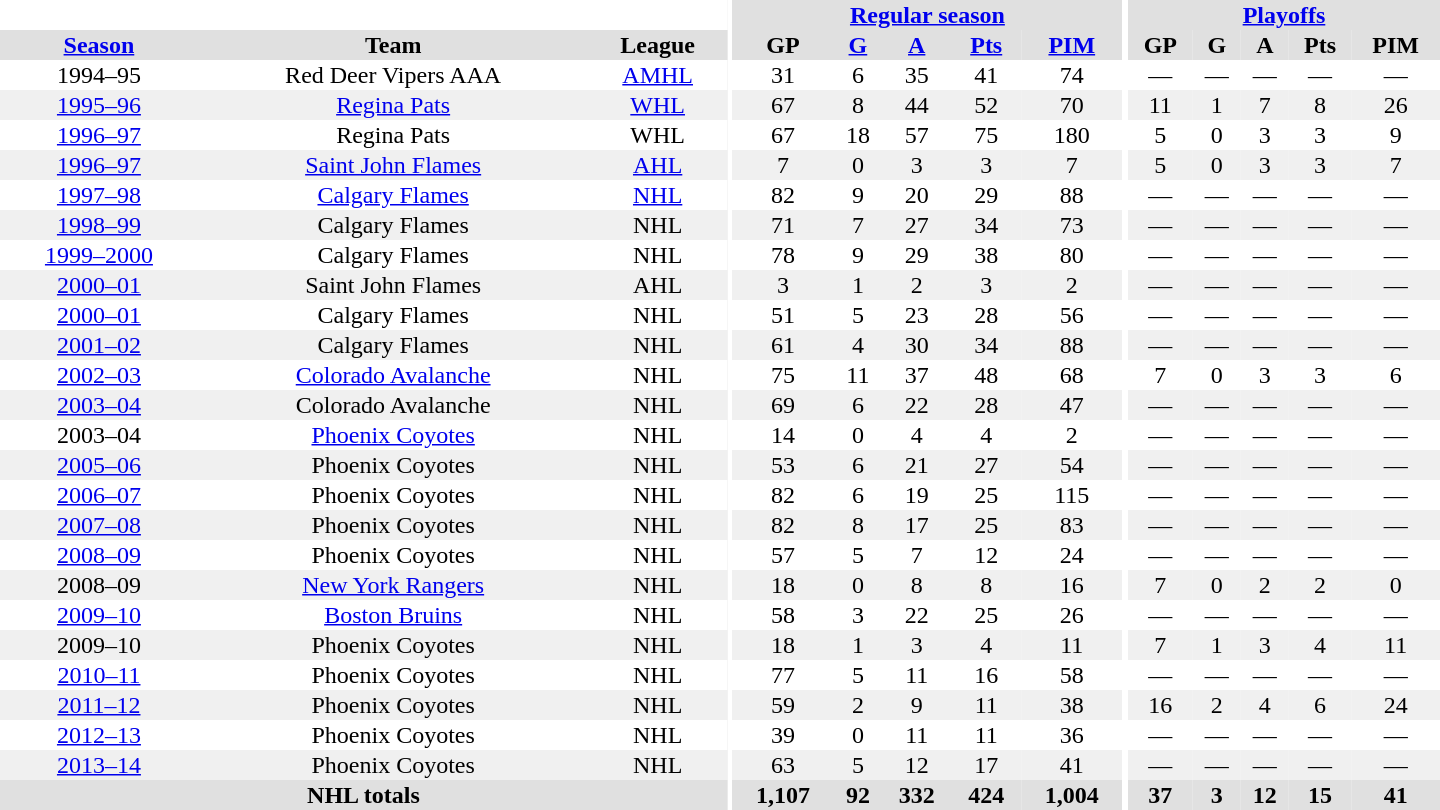<table border="0" cellpadding="1" cellspacing="0" style="text-align:center; width:60em">
<tr bgcolor="#e0e0e0">
<th colspan="3"  bgcolor="#ffffff"></th>
<th rowspan="99" bgcolor="#ffffff"></th>
<th colspan="5"><a href='#'>Regular season</a></th>
<th rowspan="99" bgcolor="#ffffff"></th>
<th colspan="5"><a href='#'>Playoffs</a></th>
</tr>
<tr bgcolor="#e0e0e0">
<th><a href='#'>Season</a></th>
<th>Team</th>
<th>League</th>
<th>GP</th>
<th><a href='#'>G</a></th>
<th><a href='#'>A</a></th>
<th><a href='#'>Pts</a></th>
<th><a href='#'>PIM</a></th>
<th>GP</th>
<th>G</th>
<th>A</th>
<th>Pts</th>
<th>PIM</th>
</tr>
<tr>
<td>1994–95</td>
<td>Red Deer Vipers AAA</td>
<td><a href='#'>AMHL</a></td>
<td>31</td>
<td>6</td>
<td>35</td>
<td>41</td>
<td>74</td>
<td>—</td>
<td>—</td>
<td>—</td>
<td>—</td>
<td>—</td>
</tr>
<tr bgcolor="#f0f0f0">
<td><a href='#'>1995–96</a></td>
<td><a href='#'>Regina Pats</a></td>
<td><a href='#'>WHL</a></td>
<td>67</td>
<td>8</td>
<td>44</td>
<td>52</td>
<td>70</td>
<td>11</td>
<td>1</td>
<td>7</td>
<td>8</td>
<td>26</td>
</tr>
<tr>
<td><a href='#'>1996–97</a></td>
<td>Regina Pats</td>
<td>WHL</td>
<td>67</td>
<td>18</td>
<td>57</td>
<td>75</td>
<td>180</td>
<td>5</td>
<td>0</td>
<td>3</td>
<td>3</td>
<td>9</td>
</tr>
<tr bgcolor="#f0f0f0">
<td><a href='#'>1996–97</a></td>
<td><a href='#'>Saint John Flames</a></td>
<td><a href='#'>AHL</a></td>
<td>7</td>
<td>0</td>
<td>3</td>
<td>3</td>
<td>7</td>
<td>5</td>
<td>0</td>
<td>3</td>
<td>3</td>
<td>7</td>
</tr>
<tr>
<td><a href='#'>1997–98</a></td>
<td><a href='#'>Calgary Flames</a></td>
<td><a href='#'>NHL</a></td>
<td>82</td>
<td>9</td>
<td>20</td>
<td>29</td>
<td>88</td>
<td>—</td>
<td>—</td>
<td>—</td>
<td>—</td>
<td>—</td>
</tr>
<tr bgcolor="#f0f0f0">
<td><a href='#'>1998–99</a></td>
<td>Calgary Flames</td>
<td>NHL</td>
<td>71</td>
<td>7</td>
<td>27</td>
<td>34</td>
<td>73</td>
<td>—</td>
<td>—</td>
<td>—</td>
<td>—</td>
<td>—</td>
</tr>
<tr>
<td><a href='#'>1999–2000</a></td>
<td>Calgary Flames</td>
<td>NHL</td>
<td>78</td>
<td>9</td>
<td>29</td>
<td>38</td>
<td>80</td>
<td>—</td>
<td>—</td>
<td>—</td>
<td>—</td>
<td>—</td>
</tr>
<tr bgcolor="#f0f0f0">
<td><a href='#'>2000–01</a></td>
<td>Saint John Flames</td>
<td>AHL</td>
<td>3</td>
<td>1</td>
<td>2</td>
<td>3</td>
<td>2</td>
<td>—</td>
<td>—</td>
<td>—</td>
<td>—</td>
<td>—</td>
</tr>
<tr>
<td><a href='#'>2000–01</a></td>
<td>Calgary Flames</td>
<td>NHL</td>
<td>51</td>
<td>5</td>
<td>23</td>
<td>28</td>
<td>56</td>
<td>—</td>
<td>—</td>
<td>—</td>
<td>—</td>
<td>—</td>
</tr>
<tr bgcolor="#f0f0f0">
<td><a href='#'>2001–02</a></td>
<td>Calgary Flames</td>
<td>NHL</td>
<td>61</td>
<td>4</td>
<td>30</td>
<td>34</td>
<td>88</td>
<td>—</td>
<td>—</td>
<td>—</td>
<td>—</td>
<td>—</td>
</tr>
<tr>
<td><a href='#'>2002–03</a></td>
<td><a href='#'>Colorado Avalanche</a></td>
<td>NHL</td>
<td>75</td>
<td>11</td>
<td>37</td>
<td>48</td>
<td>68</td>
<td>7</td>
<td>0</td>
<td>3</td>
<td>3</td>
<td>6</td>
</tr>
<tr bgcolor="#f0f0f0">
<td><a href='#'>2003–04</a></td>
<td>Colorado Avalanche</td>
<td>NHL</td>
<td>69</td>
<td>6</td>
<td>22</td>
<td>28</td>
<td>47</td>
<td>—</td>
<td>—</td>
<td>—</td>
<td>—</td>
<td>—</td>
</tr>
<tr>
<td>2003–04</td>
<td><a href='#'>Phoenix Coyotes</a></td>
<td>NHL</td>
<td>14</td>
<td>0</td>
<td>4</td>
<td>4</td>
<td>2</td>
<td>—</td>
<td>—</td>
<td>—</td>
<td>—</td>
<td>—</td>
</tr>
<tr bgcolor="#f0f0f0">
<td><a href='#'>2005–06</a></td>
<td>Phoenix Coyotes</td>
<td>NHL</td>
<td>53</td>
<td>6</td>
<td>21</td>
<td>27</td>
<td>54</td>
<td>—</td>
<td>—</td>
<td>—</td>
<td>—</td>
<td>—</td>
</tr>
<tr>
<td><a href='#'>2006–07</a></td>
<td>Phoenix Coyotes</td>
<td>NHL</td>
<td>82</td>
<td>6</td>
<td>19</td>
<td>25</td>
<td>115</td>
<td>—</td>
<td>—</td>
<td>—</td>
<td>—</td>
<td>—</td>
</tr>
<tr bgcolor="#f0f0f0">
<td><a href='#'>2007–08</a></td>
<td>Phoenix Coyotes</td>
<td>NHL</td>
<td>82</td>
<td>8</td>
<td>17</td>
<td>25</td>
<td>83</td>
<td>—</td>
<td>—</td>
<td>—</td>
<td>—</td>
<td>—</td>
</tr>
<tr>
<td><a href='#'>2008–09</a></td>
<td>Phoenix Coyotes</td>
<td>NHL</td>
<td>57</td>
<td>5</td>
<td>7</td>
<td>12</td>
<td>24</td>
<td>—</td>
<td>—</td>
<td>—</td>
<td>—</td>
<td>—</td>
</tr>
<tr bgcolor="#f0f0f0">
<td>2008–09</td>
<td><a href='#'>New York Rangers</a></td>
<td>NHL</td>
<td>18</td>
<td>0</td>
<td>8</td>
<td>8</td>
<td>16</td>
<td>7</td>
<td>0</td>
<td>2</td>
<td>2</td>
<td>0</td>
</tr>
<tr>
<td><a href='#'>2009–10</a></td>
<td><a href='#'>Boston Bruins</a></td>
<td>NHL</td>
<td>58</td>
<td>3</td>
<td>22</td>
<td>25</td>
<td>26</td>
<td>—</td>
<td>—</td>
<td>—</td>
<td>—</td>
<td>—</td>
</tr>
<tr bgcolor="#f0f0f0">
<td>2009–10</td>
<td>Phoenix Coyotes</td>
<td>NHL</td>
<td>18</td>
<td>1</td>
<td>3</td>
<td>4</td>
<td>11</td>
<td>7</td>
<td>1</td>
<td>3</td>
<td>4</td>
<td>11</td>
</tr>
<tr>
<td><a href='#'>2010–11</a></td>
<td>Phoenix Coyotes</td>
<td>NHL</td>
<td>77</td>
<td>5</td>
<td>11</td>
<td>16</td>
<td>58</td>
<td>—</td>
<td>—</td>
<td>—</td>
<td>—</td>
<td>—</td>
</tr>
<tr bgcolor="#f0f0f0">
<td><a href='#'>2011–12</a></td>
<td>Phoenix Coyotes</td>
<td>NHL</td>
<td>59</td>
<td>2</td>
<td>9</td>
<td>11</td>
<td>38</td>
<td>16</td>
<td>2</td>
<td>4</td>
<td>6</td>
<td>24</td>
</tr>
<tr>
<td><a href='#'>2012–13</a></td>
<td>Phoenix Coyotes</td>
<td>NHL</td>
<td>39</td>
<td>0</td>
<td>11</td>
<td>11</td>
<td>36</td>
<td>—</td>
<td>—</td>
<td>—</td>
<td>—</td>
<td>—</td>
</tr>
<tr bgcolor="#f0f0f0">
<td><a href='#'>2013–14</a></td>
<td>Phoenix Coyotes</td>
<td>NHL</td>
<td>63</td>
<td>5</td>
<td>12</td>
<td>17</td>
<td>41</td>
<td>—</td>
<td>—</td>
<td>—</td>
<td>—</td>
<td>—</td>
</tr>
<tr bgcolor="#e0e0e0">
<th colspan="3">NHL totals</th>
<th>1,107</th>
<th>92</th>
<th>332</th>
<th>424</th>
<th>1,004</th>
<th>37</th>
<th>3</th>
<th>12</th>
<th>15</th>
<th>41</th>
</tr>
</table>
